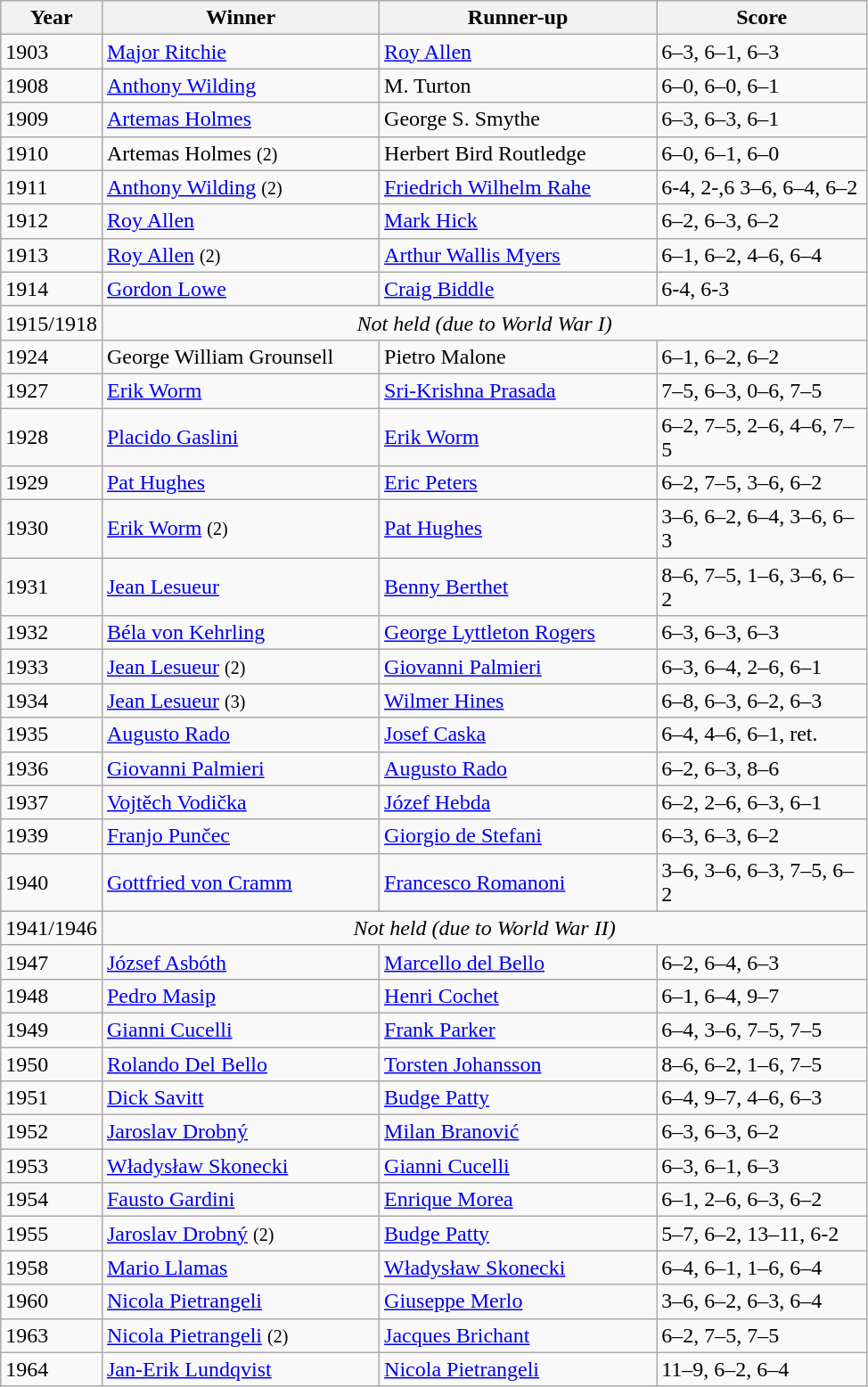<table class="wikitable">
<tr>
<th style="width:60px;">Year</th>
<th style="width:200px;">Winner</th>
<th style="width:200px;">Runner-up</th>
<th style="width:150px;">Score</th>
</tr>
<tr>
<td>1903</td>
<td>  <a href='#'>Major Ritchie</a></td>
<td> <a href='#'>Roy Allen</a></td>
<td>6–3, 6–1, 6–3</td>
</tr>
<tr>
<td>1908</td>
<td>  <a href='#'>Anthony Wilding</a></td>
<td> M. Turton</td>
<td>6–0, 6–0, 6–1</td>
</tr>
<tr>
<td>1909</td>
<td>  <a href='#'>Artemas Holmes</a></td>
<td> George S. Smythe</td>
<td>6–3, 6–3, 6–1</td>
</tr>
<tr>
<td>1910</td>
<td> Artemas Holmes <small>(2)</small></td>
<td> Herbert Bird Routledge</td>
<td>6–0, 6–1, 6–0</td>
</tr>
<tr>
<td>1911</td>
<td>  <a href='#'>Anthony Wilding</a> <small>(2)</small></td>
<td> <a href='#'>Friedrich Wilhelm Rahe</a></td>
<td>6-4, 2-,6 3–6, 6–4, 6–2</td>
</tr>
<tr>
<td>1912</td>
<td> <a href='#'>Roy Allen</a></td>
<td> <a href='#'>Mark Hick</a></td>
<td>6–2, 6–3, 6–2</td>
</tr>
<tr>
<td>1913</td>
<td> <a href='#'>Roy Allen</a> <small>(2)</small></td>
<td> <a href='#'>Arthur Wallis Myers</a></td>
<td>6–1, 6–2, 4–6, 6–4</td>
</tr>
<tr>
<td>1914</td>
<td> <a href='#'>Gordon Lowe</a></td>
<td> <a href='#'>Craig Biddle</a></td>
<td>6-4, 6-3</td>
</tr>
<tr>
<td>1915/1918</td>
<td colspan=4 align=center><em>Not held (due to World War I)</em></td>
</tr>
<tr>
<td>1924</td>
<td> George William Grounsell</td>
<td> Pietro Malone</td>
<td>6–1, 6–2, 6–2</td>
</tr>
<tr>
<td>1927</td>
<td> <a href='#'>Erik Worm</a></td>
<td> <a href='#'>Sri-Krishna Prasada</a></td>
<td>7–5, 6–3, 0–6, 7–5</td>
</tr>
<tr>
<td>1928</td>
<td>  <a href='#'>Placido Gaslini</a></td>
<td> <a href='#'>Erik Worm</a></td>
<td>6–2, 7–5, 2–6, 4–6, 7–5</td>
</tr>
<tr>
<td>1929</td>
<td> <a href='#'>Pat Hughes</a></td>
<td> <a href='#'>Eric Peters</a></td>
<td>6–2, 7–5, 3–6, 6–2</td>
</tr>
<tr>
<td>1930</td>
<td> <a href='#'>Erik Worm</a> <small>(2)</small></td>
<td> <a href='#'>Pat Hughes</a></td>
<td>3–6, 6–2, 6–4, 3–6, 6–3</td>
</tr>
<tr>
<td>1931</td>
<td> <a href='#'>Jean Lesueur</a></td>
<td> <a href='#'>Benny Berthet</a></td>
<td>8–6, 7–5, 1–6, 3–6, 6–2</td>
</tr>
<tr>
<td>1932</td>
<td> <a href='#'>Béla von Kehrling</a></td>
<td> <a href='#'>George Lyttleton Rogers</a></td>
<td>6–3, 6–3, 6–3</td>
</tr>
<tr>
<td>1933</td>
<td> <a href='#'>Jean Lesueur</a> <small>(2)</small></td>
<td> <a href='#'>Giovanni Palmieri</a></td>
<td>6–3, 6–4, 2–6, 6–1</td>
</tr>
<tr>
<td>1934</td>
<td> <a href='#'>Jean Lesueur</a> <small>(3)</small></td>
<td> <a href='#'>Wilmer Hines</a></td>
<td>6–8, 6–3, 6–2, 6–3</td>
</tr>
<tr>
<td>1935</td>
<td> <a href='#'>Augusto Rado</a></td>
<td> <a href='#'>Josef Caska</a></td>
<td>6–4, 4–6, 6–1, ret.</td>
</tr>
<tr>
<td>1936</td>
<td> <a href='#'>Giovanni Palmieri</a></td>
<td> <a href='#'>Augusto Rado</a></td>
<td>6–2, 6–3, 8–6</td>
</tr>
<tr>
<td>1937</td>
<td> <a href='#'>Vojtěch Vodička</a></td>
<td> <a href='#'>Józef Hebda</a></td>
<td>6–2, 2–6, 6–3, 6–1</td>
</tr>
<tr>
<td>1939</td>
<td> <a href='#'>Franjo Punčec</a></td>
<td> <a href='#'>Giorgio de Stefani</a></td>
<td>6–3, 6–3, 6–2</td>
</tr>
<tr>
<td>1940</td>
<td> <a href='#'>Gottfried von Cramm</a></td>
<td> <a href='#'>Francesco Romanoni</a></td>
<td>3–6, 3–6, 6–3, 7–5, 6–2</td>
</tr>
<tr>
<td>1941/1946</td>
<td colspan=4 align=center><em>Not held (due to World War II)</em></td>
</tr>
<tr>
<td>1947</td>
<td> <a href='#'>József Asbóth</a></td>
<td> <a href='#'>Marcello del Bello</a></td>
<td>6–2, 6–4, 6–3</td>
</tr>
<tr>
<td>1948</td>
<td> <a href='#'>Pedro Masip</a></td>
<td> <a href='#'>Henri Cochet</a></td>
<td>6–1, 6–4, 9–7</td>
</tr>
<tr>
<td>1949</td>
<td>  <a href='#'>Gianni Cucelli</a></td>
<td> <a href='#'>Frank Parker</a></td>
<td>6–4, 3–6, 7–5, 7–5</td>
</tr>
<tr>
<td>1950</td>
<td>  <a href='#'>Rolando Del Bello</a></td>
<td> <a href='#'>Torsten Johansson</a></td>
<td>8–6, 6–2, 1–6, 7–5</td>
</tr>
<tr>
<td>1951</td>
<td> <a href='#'>Dick Savitt</a></td>
<td> <a href='#'>Budge Patty</a></td>
<td>6–4, 9–7, 4–6, 6–3</td>
</tr>
<tr>
<td>1952</td>
<td> <a href='#'>Jaroslav Drobný</a></td>
<td> <a href='#'>Milan Branović</a></td>
<td>6–3, 6–3, 6–2</td>
</tr>
<tr>
<td>1953</td>
<td> <a href='#'>Władysław Skonecki</a></td>
<td> <a href='#'>Gianni Cucelli</a></td>
<td>6–3, 6–1, 6–3</td>
</tr>
<tr>
<td>1954</td>
<td>  <a href='#'>Fausto Gardini</a></td>
<td> <a href='#'>Enrique Morea</a></td>
<td>6–1, 2–6, 6–3, 6–2</td>
</tr>
<tr>
<td>1955</td>
<td> <a href='#'>Jaroslav Drobný</a> <small>(2)</small></td>
<td> <a href='#'>Budge Patty</a></td>
<td>5–7, 6–2, 13–11, 6-2</td>
</tr>
<tr>
<td>1958</td>
<td> <a href='#'>Mario Llamas</a></td>
<td> <a href='#'>Władysław Skonecki</a></td>
<td>6–4, 6–1, 1–6, 6–4</td>
</tr>
<tr>
<td>1960</td>
<td> <a href='#'>Nicola Pietrangeli</a></td>
<td> <a href='#'>Giuseppe Merlo</a></td>
<td>3–6, 6–2, 6–3, 6–4</td>
</tr>
<tr>
<td>1963</td>
<td> <a href='#'>Nicola Pietrangeli</a> <small>(2)</small></td>
<td> <a href='#'>Jacques Brichant</a></td>
<td>6–2, 7–5, 7–5</td>
</tr>
<tr>
<td>1964</td>
<td> <a href='#'>Jan-Erik Lundqvist</a></td>
<td> <a href='#'>Nicola Pietrangeli</a></td>
<td>11–9, 6–2, 6–4</td>
</tr>
</table>
